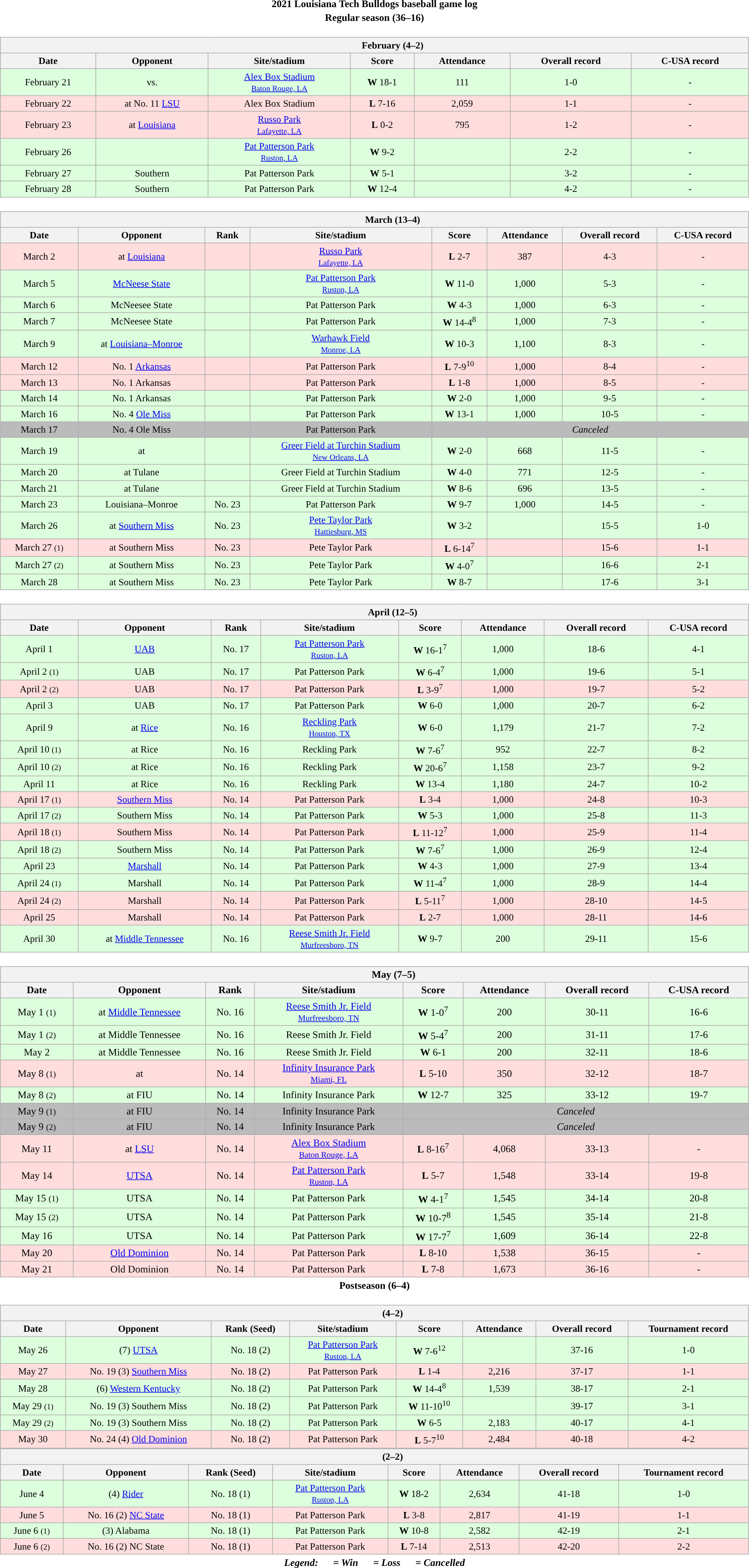<table class="toccolours" width=95% style="clear:both; margin:1.5em auto; text-align:center;">
<tr>
<th colspan=2>2021 Louisiana Tech Bulldogs baseball game log</th>
</tr>
<tr>
<th colspan=2>Regular season (36–16)</th>
</tr>
<tr valign="top">
<td><br><table class="wikitable collapsible collapsed" style="margin:auto; width:100%; text-align:center; font-size:95%">
<tr>
<th colspan=11 style="padding-left:4em;">February (4–2)</th>
</tr>
<tr>
<th>Date</th>
<th>Opponent</th>
<th>Site/stadium</th>
<th>Score</th>
<th>Attendance</th>
<th>Overall record</th>
<th>C-USA record</th>
</tr>
<tr align="center" bgcolor="ddffdd">
<td>February 21</td>
<td>vs. </td>
<td><a href='#'>Alex Box Stadium</a><br><small><a href='#'>Baton Rouge, LA</a></small></td>
<td><strong>W</strong> 18-1</td>
<td>111</td>
<td>1-0</td>
<td>-</td>
</tr>
<tr align="center" bgcolor="ffdddd">
<td>February 22</td>
<td>at No. 11 <a href='#'>LSU</a></td>
<td>Alex Box Stadium</td>
<td><strong>L</strong> 7-16</td>
<td>2,059</td>
<td>1-1</td>
<td>-</td>
</tr>
<tr align="center" bgcolor="ffdddd">
<td>February 23</td>
<td>at <a href='#'>Louisiana</a></td>
<td><a href='#'>Russo Park</a><br><small><a href='#'>Lafayette, LA</a></small></td>
<td><strong>L</strong> 0-2</td>
<td>795</td>
<td>1-2</td>
<td>-</td>
</tr>
<tr align="center" bgcolor="ddffdd">
<td>February 26</td>
<td></td>
<td><a href='#'>Pat Patterson Park</a><br><small><a href='#'>Ruston, LA</a></small></td>
<td><strong>W</strong> 9-2</td>
<td></td>
<td>2-2</td>
<td>-</td>
</tr>
<tr align="center" bgcolor="ddffdd">
<td>February 27</td>
<td>Southern</td>
<td>Pat Patterson Park</td>
<td><strong>W</strong> 5-1</td>
<td></td>
<td>3-2</td>
<td>-</td>
</tr>
<tr align="center" bgcolor="ddffdd">
<td>February 28</td>
<td>Southern</td>
<td>Pat Patterson Park</td>
<td><strong>W</strong> 12-4</td>
<td></td>
<td>4-2</td>
<td>-</td>
</tr>
</table>
</td>
</tr>
<tr>
<td><br><table class="wikitable collapsible collapsed" style="margin:auto; width:100%; text-align:center; font-size:95%">
<tr>
<th colspan=11 style="padding-left:4em;">March (13–4)</th>
</tr>
<tr>
<th>Date</th>
<th>Opponent</th>
<th>Rank</th>
<th>Site/stadium</th>
<th>Score</th>
<th>Attendance</th>
<th>Overall record</th>
<th>C-USA record</th>
</tr>
<tr align="center" bgcolor="ffdddd">
<td>March 2</td>
<td>at <a href='#'>Louisiana</a></td>
<td></td>
<td><a href='#'>Russo Park</a><br><small><a href='#'>Lafayette, LA</a></small></td>
<td><strong>L</strong> 2-7</td>
<td>387</td>
<td>4-3</td>
<td>-</td>
</tr>
<tr align="center" bgcolor="ddffdd">
<td>March 5</td>
<td><a href='#'>McNeese State</a></td>
<td></td>
<td><a href='#'>Pat Patterson Park</a><br><small><a href='#'>Ruston, LA</a></small></td>
<td><strong>W</strong> 11-0</td>
<td>1,000</td>
<td>5-3</td>
<td>-</td>
</tr>
<tr align="center" bgcolor="ddffdd">
<td>March 6</td>
<td>McNeesee State</td>
<td></td>
<td>Pat Patterson Park</td>
<td><strong>W</strong> 4-3</td>
<td>1,000</td>
<td>6-3</td>
<td>-</td>
</tr>
<tr align="center" bgcolor="ddffdd">
<td>March 7</td>
<td>McNeesee State</td>
<td></td>
<td>Pat Patterson Park</td>
<td><strong>W</strong> 14-4<sup>8</sup></td>
<td>1,000</td>
<td>7-3</td>
<td>-</td>
</tr>
<tr align="center" bgcolor="ddffdd">
<td>March 9</td>
<td>at <a href='#'>Louisiana–Monroe</a></td>
<td></td>
<td><a href='#'>Warhawk Field</a><br><small><a href='#'>Monroe, LA</a></small></td>
<td><strong>W</strong> 10-3</td>
<td>1,100</td>
<td>8-3</td>
<td>-</td>
</tr>
<tr align="center" bgcolor="ffdddd">
<td>March 12</td>
<td>No. 1 <a href='#'>Arkansas</a></td>
<td></td>
<td>Pat Patterson Park</td>
<td><strong>L</strong> 7-9<sup>10</sup></td>
<td>1,000</td>
<td>8-4</td>
<td>-</td>
</tr>
<tr align="center" bgcolor="ffdddd">
<td>March 13</td>
<td>No. 1 Arkansas</td>
<td></td>
<td>Pat Patterson Park</td>
<td><strong>L</strong> 1-8</td>
<td>1,000</td>
<td>8-5</td>
<td>-</td>
</tr>
<tr align="center" bgcolor="ddffdd">
<td>March 14</td>
<td>No. 1 Arkansas</td>
<td></td>
<td>Pat Patterson Park</td>
<td><strong>W</strong> 2-0</td>
<td>1,000</td>
<td>9-5</td>
<td>-</td>
</tr>
<tr align="center" bgcolor="ddffdd">
<td>March 16</td>
<td>No. 4 <a href='#'>Ole Miss</a></td>
<td></td>
<td>Pat Patterson Park</td>
<td><strong>W</strong> 13-1</td>
<td>1,000</td>
<td>10-5</td>
<td>-</td>
</tr>
<tr align="center" bgcolor="bbbbbb">
<td>March 17</td>
<td>No. 4 Ole Miss</td>
<td></td>
<td>Pat Patterson Park</td>
<td colspan=4><em>Canceled</em></td>
</tr>
<tr align="center" bgcolor="ddffdd">
<td>March 19</td>
<td>at </td>
<td></td>
<td><a href='#'>Greer Field at Turchin Stadium</a><br><small><a href='#'>New Orleans, LA</a></small></td>
<td><strong>W</strong> 2-0</td>
<td>668</td>
<td>11-5</td>
<td>-</td>
</tr>
<tr align="center" bgcolor="ddffdd">
<td>March 20</td>
<td>at Tulane</td>
<td></td>
<td>Greer Field at Turchin Stadium</td>
<td><strong>W</strong> 4-0</td>
<td>771</td>
<td>12-5</td>
<td>-</td>
</tr>
<tr align="center" bgcolor="ddffdd">
<td>March 21</td>
<td>at Tulane</td>
<td></td>
<td>Greer Field at Turchin Stadium</td>
<td><strong>W</strong> 8-6</td>
<td>696</td>
<td>13-5</td>
<td>-</td>
</tr>
<tr align="center" bgcolor="ddffdd">
<td>March 23</td>
<td>Louisiana–Monroe</td>
<td>No. 23</td>
<td>Pat Patterson Park</td>
<td><strong>W</strong> 9-7</td>
<td>1,000</td>
<td>14-5</td>
<td>-</td>
</tr>
<tr align="center" bgcolor="ddffdd">
<td>March 26</td>
<td>at <a href='#'>Southern Miss</a></td>
<td>No. 23</td>
<td><a href='#'>Pete Taylor Park</a><br><small><a href='#'>Hattiesburg, MS</a></small></td>
<td><strong>W</strong> 3-2</td>
<td></td>
<td>15-5</td>
<td>1-0</td>
</tr>
<tr align="center" bgcolor="ffdddd">
<td>March 27 <small>(1)</small></td>
<td>at Southern Miss</td>
<td>No. 23</td>
<td>Pete Taylor Park</td>
<td><strong>L</strong> 6-14<sup>7</sup></td>
<td></td>
<td>15-6</td>
<td>1-1</td>
</tr>
<tr align="center" bgcolor="ddffdd">
<td>March 27 <small>(2)</small></td>
<td>at Southern Miss</td>
<td>No. 23</td>
<td>Pete Taylor Park</td>
<td><strong>W</strong> 4-0<sup>7</sup></td>
<td></td>
<td>16-6</td>
<td>2-1</td>
</tr>
<tr align="center" bgcolor="ddffdd">
<td>March 28</td>
<td>at Southern Miss</td>
<td>No. 23</td>
<td>Pete Taylor Park</td>
<td><strong>W</strong> 8-7</td>
<td></td>
<td>17-6</td>
<td>3-1</td>
</tr>
</table>
</td>
</tr>
<tr>
<td><br><table class="wikitable collapsible collapsed" style="margin:auto; width:100%; text-align:center; font-size:95%">
<tr>
<th colspan=11 style="padding-left:4em;">April (12–5)</th>
</tr>
<tr>
<th>Date</th>
<th>Opponent</th>
<th>Rank</th>
<th>Site/stadium</th>
<th>Score</th>
<th>Attendance</th>
<th>Overall record</th>
<th>C-USA record</th>
</tr>
<tr align="center" bgcolor="ddffdd">
<td>April 1</td>
<td><a href='#'>UAB</a></td>
<td>No. 17</td>
<td><a href='#'>Pat Patterson Park</a><br><small><a href='#'>Ruston, LA</a></small></td>
<td><strong>W</strong> 16-1<sup>7</sup></td>
<td>1,000</td>
<td>18-6</td>
<td>4-1</td>
</tr>
<tr align="center" bgcolor="ddffdd">
<td>April 2 <small>(1)</small></td>
<td>UAB</td>
<td>No. 17</td>
<td>Pat Patterson Park</td>
<td><strong>W</strong> 6-4<sup>7</sup></td>
<td>1,000</td>
<td>19-6</td>
<td>5-1</td>
</tr>
<tr align="center" bgcolor="ffdddd">
<td>April 2 <small>(2)</small></td>
<td>UAB</td>
<td>No. 17</td>
<td>Pat Patterson Park</td>
<td><strong>L</strong> 3-9<sup>7</sup></td>
<td>1,000</td>
<td>19-7</td>
<td>5-2</td>
</tr>
<tr align="center" bgcolor="ddffdd">
<td>April 3</td>
<td>UAB</td>
<td>No. 17</td>
<td>Pat Patterson Park</td>
<td><strong>W</strong> 6-0</td>
<td>1,000</td>
<td>20-7</td>
<td>6-2</td>
</tr>
<tr align="center" bgcolor="ddffdd">
<td>April 9</td>
<td>at <a href='#'>Rice</a></td>
<td>No. 16</td>
<td><a href='#'>Reckling Park</a><br><small><a href='#'>Houston, TX</a></small></td>
<td><strong>W</strong> 6-0</td>
<td>1,179</td>
<td>21-7</td>
<td>7-2</td>
</tr>
<tr align="center" bgcolor="ddffdd">
<td>April 10 <small>(1)</small></td>
<td>at Rice</td>
<td>No. 16</td>
<td>Reckling Park</td>
<td><strong>W</strong> 7-6<sup>7</sup></td>
<td>952</td>
<td>22-7</td>
<td>8-2</td>
</tr>
<tr align="center" bgcolor="ddffdd">
<td>April 10 <small>(2)</small></td>
<td>at Rice</td>
<td>No. 16</td>
<td>Reckling Park</td>
<td><strong>W</strong> 20-6<sup>7</sup></td>
<td>1,158</td>
<td>23-7</td>
<td>9-2</td>
</tr>
<tr align="center" bgcolor="ddffdd">
<td>April 11</td>
<td>at Rice</td>
<td>No. 16</td>
<td>Reckling Park</td>
<td><strong>W</strong> 13-4</td>
<td>1,180</td>
<td>24-7</td>
<td>10-2</td>
</tr>
<tr align="center" bgcolor="ffdddd">
<td>April 17 <small>(1)</small></td>
<td><a href='#'>Southern Miss</a></td>
<td>No. 14</td>
<td>Pat Patterson Park</td>
<td><strong>L</strong> 3-4</td>
<td>1,000</td>
<td>24-8</td>
<td>10-3</td>
</tr>
<tr align="center" bgcolor="ddffdd">
<td>April 17 <small>(2)</small></td>
<td>Southern Miss</td>
<td>No. 14</td>
<td>Pat Patterson Park</td>
<td><strong>W</strong> 5-3</td>
<td>1,000</td>
<td>25-8</td>
<td>11-3</td>
</tr>
<tr align="center" bgcolor="ffdddd">
<td>April 18 <small>(1)</small></td>
<td>Southern Miss</td>
<td>No. 14</td>
<td>Pat Patterson Park</td>
<td><strong>L</strong> 11-12<sup>7</sup></td>
<td>1,000</td>
<td>25-9</td>
<td>11-4</td>
</tr>
<tr align="center" bgcolor="ddffdd">
<td>April 18 <small>(2)</small></td>
<td>Southern Miss</td>
<td>No. 14</td>
<td>Pat Patterson Park</td>
<td><strong>W</strong> 7-6<sup>7</sup></td>
<td>1,000</td>
<td>26-9</td>
<td>12-4</td>
</tr>
<tr align="center" bgcolor="ddffdd">
<td>April 23</td>
<td><a href='#'>Marshall</a></td>
<td>No. 14</td>
<td>Pat Patterson Park</td>
<td><strong>W</strong> 4-3</td>
<td>1,000</td>
<td>27-9</td>
<td>13-4</td>
</tr>
<tr align="center" bgcolor="ddffdd">
<td>April 24 <small>(1)</small></td>
<td>Marshall</td>
<td>No. 14</td>
<td>Pat Patterson Park</td>
<td><strong>W</strong> 11-4<sup>7</sup></td>
<td>1,000</td>
<td>28-9</td>
<td>14-4</td>
</tr>
<tr align="center" bgcolor="ffdddd">
<td>April 24 <small>(2)</small></td>
<td>Marshall</td>
<td>No. 14</td>
<td>Pat Patterson Park</td>
<td><strong>L</strong> 5-11<sup>7</sup></td>
<td>1,000</td>
<td>28-10</td>
<td>14-5</td>
</tr>
<tr align="center" bgcolor="ffdddd">
<td>April 25</td>
<td>Marshall</td>
<td>No. 14</td>
<td>Pat Patterson Park</td>
<td><strong>L</strong> 2-7</td>
<td>1,000</td>
<td>28-11</td>
<td>14-6</td>
</tr>
<tr align="center" bgcolor="ddffdd">
<td>April 30</td>
<td>at <a href='#'>Middle Tennessee</a></td>
<td>No. 16</td>
<td><a href='#'>Reese Smith Jr. Field</a><br><small><a href='#'>Murfreesboro, TN</a></small></td>
<td><strong>W</strong> 9-7</td>
<td>200</td>
<td>29-11</td>
<td>15-6</td>
</tr>
</table>
</td>
</tr>
<tr>
<td><br><table class="wikitable collapsible collapsed" style="margin:auto; width:100%; text-align:center;">
<tr>
<th colspan=11 style="padding-left:4em;">May (7–5)</th>
</tr>
<tr>
<th>Date</th>
<th>Opponent</th>
<th>Rank</th>
<th>Site/stadium</th>
<th>Score</th>
<th>Attendance</th>
<th>Overall record</th>
<th>C-USA record</th>
</tr>
<tr align="center" bgcolor="ddffdd">
<td>May 1 <small>(1)</small></td>
<td>at <a href='#'>Middle Tennessee</a></td>
<td>No. 16</td>
<td><a href='#'>Reese Smith Jr. Field</a><br><small><a href='#'>Murfreesboro, TN</a></small></td>
<td><strong>W</strong> 1-0<sup>7</sup></td>
<td>200</td>
<td>30-11</td>
<td>16-6</td>
</tr>
<tr align="center" bgcolor="ddffdd">
<td>May 1 <small>(2)</small></td>
<td>at Middle Tennessee</td>
<td>No. 16</td>
<td>Reese Smith Jr. Field</td>
<td><strong>W</strong> 5-4<sup>7</sup></td>
<td>200</td>
<td>31-11</td>
<td>17-6</td>
</tr>
<tr align="center" bgcolor="ddffdd">
<td>May 2</td>
<td>at Middle Tennessee</td>
<td>No. 16</td>
<td>Reese Smith Jr. Field</td>
<td><strong>W</strong> 6-1</td>
<td>200</td>
<td>32-11</td>
<td>18-6</td>
</tr>
<tr align="center" bgcolor="ffdddd">
<td>May 8 <small>(1)</small></td>
<td>at </td>
<td>No. 14</td>
<td><a href='#'>Infinity Insurance Park</a><br><small><a href='#'>Miami, FL</a> </small></td>
<td><strong>L</strong> 5-10</td>
<td>350</td>
<td>32-12</td>
<td>18-7</td>
</tr>
<tr align="center" bgcolor="ddffdd">
<td>May 8 <small>(2)</small></td>
<td>at FIU</td>
<td>No. 14</td>
<td>Infinity Insurance Park</td>
<td><strong>W</strong> 12-7</td>
<td>325</td>
<td>33-12</td>
<td>19-7</td>
</tr>
<tr align="center" bgcolor="bbbbbb">
<td>May 9 <small>(1)</small></td>
<td>at FIU</td>
<td>No. 14</td>
<td>Infinity Insurance Park</td>
<td colspan=4><em>Canceled</em></td>
</tr>
<tr align="center" bgcolor="bbbbbb">
<td>May 9 <small>(2)</small></td>
<td>at FIU</td>
<td>No. 14</td>
<td>Infinity Insurance Park</td>
<td colspan=4><em>Canceled</em></td>
</tr>
<tr align="center" bgcolor="ffdddd">
<td>May 11</td>
<td>at <a href='#'>LSU</a></td>
<td>No. 14</td>
<td><a href='#'>Alex Box Stadium</a><br><small><a href='#'>Baton Rouge, LA</a></small></td>
<td><strong>L</strong> 8-16<sup>7</sup></td>
<td>4,068</td>
<td>33-13</td>
<td>-</td>
</tr>
<tr align="center" bgcolor="ffdddd">
<td>May 14</td>
<td><a href='#'>UTSA</a></td>
<td>No. 14</td>
<td><a href='#'>Pat Patterson Park</a><br><small><a href='#'>Ruston, LA</a></small></td>
<td><strong>L</strong> 5-7</td>
<td>1,548</td>
<td>33-14</td>
<td>19-8</td>
</tr>
<tr align="center" bgcolor="ddffdd">
<td>May 15 <small>(1)</small></td>
<td>UTSA</td>
<td>No. 14</td>
<td>Pat Patterson Park</td>
<td><strong>W</strong> 4-1<sup>7</sup></td>
<td>1,545</td>
<td>34-14</td>
<td>20-8</td>
</tr>
<tr align="center" bgcolor="ddffdd">
<td>May 15 <small>(2)</small></td>
<td>UTSA</td>
<td>No. 14</td>
<td>Pat Patterson Park</td>
<td><strong>W</strong> 10-7<sup>8</sup></td>
<td>1,545</td>
<td>35-14</td>
<td>21-8</td>
</tr>
<tr align="center" bgcolor="ddffdd">
<td>May 16</td>
<td>UTSA</td>
<td>No. 14</td>
<td>Pat Patterson Park</td>
<td><strong>W</strong> 17-7<sup>7</sup></td>
<td>1,609</td>
<td>36-14</td>
<td>22-8</td>
</tr>
<tr align="center" bgcolor="ffdddd">
<td>May 20</td>
<td><a href='#'>Old Dominion</a></td>
<td>No. 14</td>
<td>Pat Patterson Park</td>
<td><strong>L</strong> 8-10</td>
<td>1,538</td>
<td>36-15</td>
<td>-</td>
</tr>
<tr align="center" bgcolor="ffdddd">
<td>May 21</td>
<td>Old Dominion</td>
<td>No. 14</td>
<td>Pat Patterson Park</td>
<td><strong>L</strong> 7-8</td>
<td>1,673</td>
<td>36-16</td>
<td>-</td>
</tr>
</table>
</td>
</tr>
<tr>
<th colspan=2>Postseason (6–4)</th>
</tr>
<tr>
<td><br><table class="wikitable collapsible collapsed" style="margin:auto; width:100%; text-align:center; font-size:95%">
<tr>
<th colspan=11 style="padding-left:4em;"> (4–2)</th>
</tr>
<tr>
<th>Date</th>
<th>Opponent</th>
<th>Rank (Seed)</th>
<th>Site/stadium</th>
<th>Score</th>
<th>Attendance</th>
<th>Overall record</th>
<th>Tournament record</th>
</tr>
<tr align="center" bgcolor="ddffdd">
<td>May 26</td>
<td>(7) <a href='#'>UTSA</a></td>
<td>No. 18 (2)</td>
<td><a href='#'>Pat Patterson Park</a><br><small><a href='#'>Ruston, LA</a></small></td>
<td><strong>W</strong> 7-6<sup>12</sup></td>
<td></td>
<td>37-16</td>
<td>1-0</td>
</tr>
<tr align="center" bgcolor="ffdddd">
<td>May 27</td>
<td>No. 19 (3) <a href='#'>Southern Miss</a></td>
<td>No. 18 (2)</td>
<td>Pat Patterson Park</td>
<td><strong>L</strong> 1-4</td>
<td>2,216</td>
<td>37-17</td>
<td>1-1</td>
</tr>
<tr align="center" bgcolor="ddffdd">
<td>May 28</td>
<td>(6) <a href='#'>Western Kentucky</a></td>
<td>No. 18 (2)</td>
<td>Pat Patterson Park</td>
<td><strong>W</strong> 14-4<sup>8</sup></td>
<td>1,539</td>
<td>38-17</td>
<td>2-1</td>
</tr>
<tr align="center" bgcolor="ddffdd">
<td>May 29 <small>(1)</small></td>
<td>No. 19 (3) Southern Miss</td>
<td>No. 18 (2)</td>
<td>Pat Patterson Park</td>
<td><strong>W</strong> 11-10<sup>10</sup></td>
<td></td>
<td>39-17</td>
<td>3-1</td>
</tr>
<tr align="center" bgcolor="ddffdd">
<td>May 29 <small>(2)</small></td>
<td>No. 19 (3) Southern Miss</td>
<td>No. 18 (2)</td>
<td>Pat Patterson Park</td>
<td><strong>W</strong> 6-5</td>
<td>2,183</td>
<td>40-17</td>
<td>4-1</td>
</tr>
<tr align="center" bgcolor="ffdddd">
<td>May 30</td>
<td>No. 24 (4) <a href='#'>Old Dominion</a></td>
<td>No. 18 (2)</td>
<td>Pat Patterson Park</td>
<td><strong>L</strong> 5-7<sup>10</sup></td>
<td>2,484</td>
<td>40-18</td>
<td>4-2</td>
</tr>
</table>
<table class="wikitable collapsible collapsed" style="margin:auto; width:100%; text-align:center; font-size:95%">
<tr>
<th colspan=11 style="padding-left:4em;"> (2–2)</th>
</tr>
<tr>
<th>Date</th>
<th>Opponent</th>
<th>Rank (Seed)</th>
<th>Site/stadium</th>
<th>Score</th>
<th>Attendance</th>
<th>Overall record</th>
<th>Tournament record</th>
</tr>
<tr align="center" bgcolor="ddffdd">
<td>June 4</td>
<td>(4) <a href='#'>Rider</a></td>
<td>No. 18 (1)</td>
<td><a href='#'>Pat Patterson Park</a><br><small><a href='#'>Ruston, LA</a></small></td>
<td><strong>W</strong> 18-2</td>
<td>2,634</td>
<td>41-18</td>
<td>1-0</td>
</tr>
<tr align="center" bgcolor="ffdddd">
<td>June 5</td>
<td>No. 16 (2) <a href='#'>NC State</a></td>
<td>No. 18 (1)</td>
<td>Pat Patterson Park</td>
<td><strong>L</strong> 3-8</td>
<td>2,817</td>
<td>41-19</td>
<td>1-1</td>
</tr>
<tr align="center" bgcolor="ddffdd">
<td>June 6 <small>(1)</small></td>
<td>(3) Alabama</td>
<td>No. 18 (1)</td>
<td>Pat Patterson Park</td>
<td><strong>W</strong> 10-8</td>
<td>2,582</td>
<td>42-19</td>
<td>2-1</td>
</tr>
<tr align="center" bgcolor="ffdddd">
<td>June 6 <small>(2)</small></td>
<td>No. 16 (2) NC State</td>
<td>No. 18 (1)</td>
<td>Pat Patterson Park</td>
<td><strong>L</strong> 7-14</td>
<td>2,513</td>
<td>42-20</td>
<td>2-2</td>
</tr>
</table>
</td>
</tr>
<tr>
<th colspan=9><em>Legend:       = Win       = Loss       = Cancelled</em></th>
</tr>
</table>
